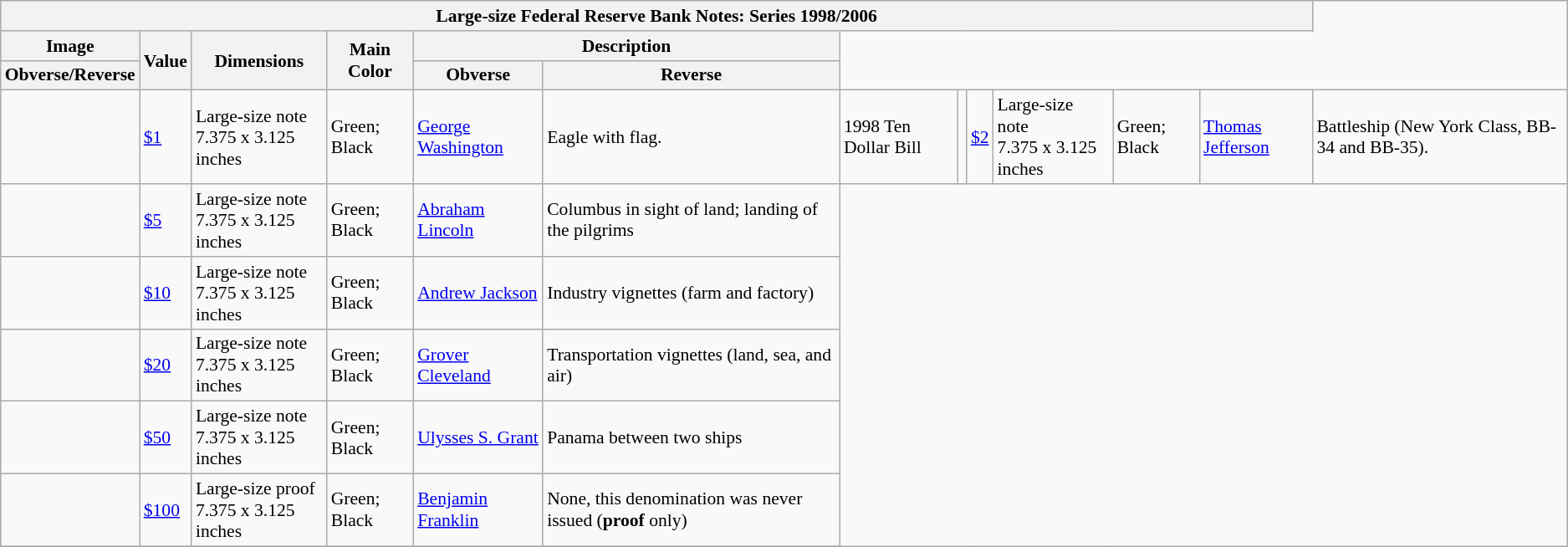<table class="wikitable" style="font-size: 90%">
<tr>
<th colspan="12">Large-size Federal Reserve Bank Notes: Series 1998/2006</th>
</tr>
<tr>
<th colspan="1">Image</th>
<th rowspan="2">Value</th>
<th rowspan="2">Dimensions</th>
<th rowspan="2">Main Color</th>
<th colspan="2">Description</th>
</tr>
<tr>
<th>Obverse/Reverse</th>
<th>Obverse</th>
<th>Reverse</th>
</tr>
<tr>
<td align="center"></td>
<td><a href='#'>$1</a></td>
<td>Large-size note<br>7.375 x 3.125 inches </td>
<td>Green; Black</td>
<td><a href='#'>George Washington</a></td>
<td>Eagle with flag.</td>
<td>1998 Ten Dollar Bill</td>
<td align="center"></td>
<td><a href='#'>$2</a></td>
<td>Large-size note<br>7.375 x 3.125 inches </td>
<td>Green; Black</td>
<td><a href='#'>Thomas Jefferson</a></td>
<td>Battleship (New York Class, BB-34 and BB-35).</td>
</tr>
<tr>
<td align="center"></td>
<td><a href='#'>$5</a></td>
<td>Large-size note<br>7.375 x 3.125 inches </td>
<td>Green; Black</td>
<td><a href='#'>Abraham Lincoln</a></td>
<td>Columbus in sight of land; landing of the pilgrims</td>
</tr>
<tr>
<td align="center"></td>
<td><a href='#'>$10</a></td>
<td>Large-size note<br>7.375 x 3.125 inches </td>
<td>Green; Black</td>
<td><a href='#'>Andrew Jackson</a></td>
<td>Industry vignettes (farm and factory)</td>
</tr>
<tr>
<td align="center"></td>
<td><a href='#'>$20</a></td>
<td>Large-size note<br>7.375 x 3.125 inches </td>
<td>Green; Black</td>
<td><a href='#'>Grover Cleveland</a></td>
<td>Transportation vignettes (land, sea, and air)</td>
</tr>
<tr>
<td align="center"></td>
<td><a href='#'>$50</a></td>
<td>Large-size note<br>7.375 x 3.125 inches </td>
<td>Green; Black</td>
<td><a href='#'>Ulysses S. Grant</a></td>
<td>Panama between two ships</td>
</tr>
<tr>
<td align="center"></td>
<td><a href='#'>$100</a></td>
<td>Large-size proof<br>7.375 x 3.125 inches </td>
<td>Green; Black</td>
<td><a href='#'>Benjamin Franklin</a></td>
<td>None, this denomination was never issued (<strong>proof</strong> only)</td>
</tr>
<tr>
</tr>
</table>
